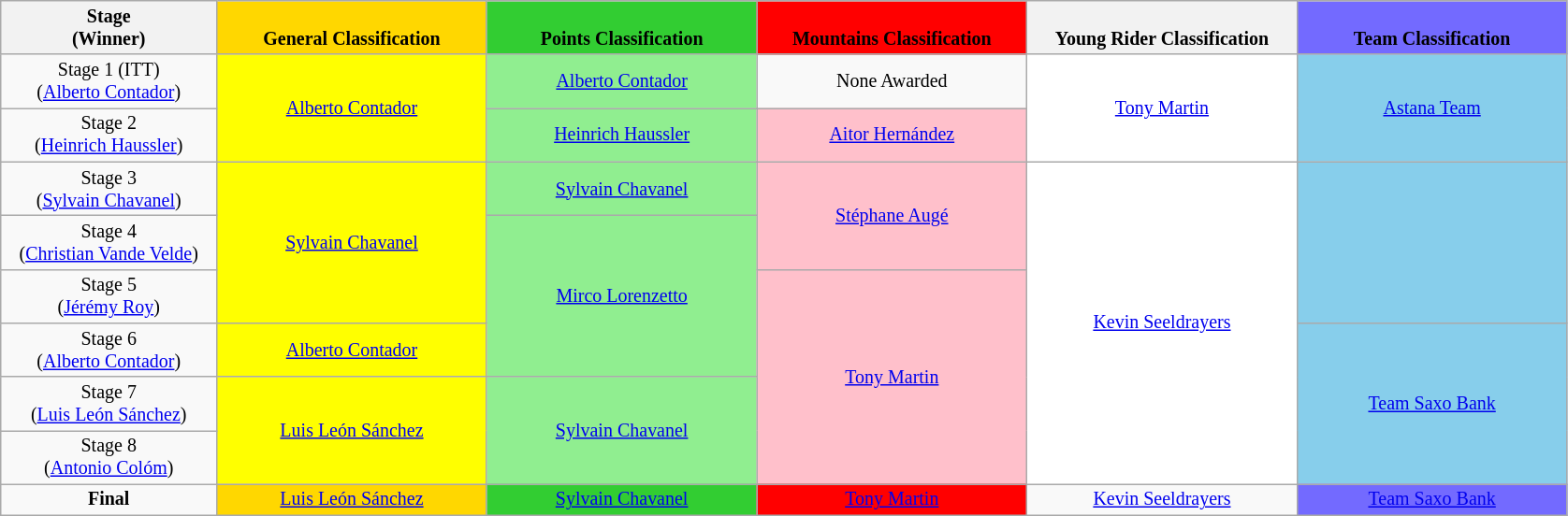<table class="wikitable" style="text-align: center; font-size:smaller;">
<tr>
<th width="12%"><strong>Stage<br>(Winner)</strong></th>
<th style="background-color:gold;" width="15%"><br><strong>General Classification</strong></th>
<th style="background-color:limegreen;" width="15%"><br><strong>Points Classification</strong></th>
<th style="background-color:red;" width="15%"><br><strong>Mountains Classification</strong></th>
<th style="background-color:offwhite;" width="15%"><br><strong>Young Rider Classification</strong></th>
<th style="background-color:#736AFF;" width="15%"><br><strong>Team Classification</strong></th>
</tr>
<tr>
<td>Stage 1 (ITT)<br>(<a href='#'>Alberto Contador</a>)</td>
<td style="background-color:yellow;" rowspan="2"><a href='#'>Alberto Contador</a></td>
<td style="background-color:lightgreen;" rowspan="1"><a href='#'>Alberto Contador</a></td>
<td rowspan="1">None Awarded</td>
<td style="background-color:white;" rowspan="2"><a href='#'>Tony Martin</a></td>
<td style="background-color:skyblue;" rowspan="2"><a href='#'>Astana Team</a></td>
</tr>
<tr>
<td>Stage 2<br>(<a href='#'>Heinrich Haussler</a>)</td>
<td style="background-color:lightgreen;" rowspan="1"><a href='#'>Heinrich Haussler</a></td>
<td style="background-color:pink;" rowspan="1"><a href='#'>Aitor Hernández</a></td>
</tr>
<tr>
<td>Stage 3<br>(<a href='#'>Sylvain Chavanel</a>)</td>
<td style="background-color:yellow;" rowspan="3"><a href='#'>Sylvain Chavanel</a></td>
<td style="background-color:lightgreen;" rowspan="1"><a href='#'>Sylvain Chavanel</a></td>
<td style="background-color:pink;" rowspan="2"><a href='#'>Stéphane Augé</a></td>
<td style="background-color:white;" rowspan="6"><a href='#'>Kevin Seeldrayers</a></td>
<td style="background-color:skyblue;" rowspan="3"></td>
</tr>
<tr>
<td>Stage 4<br>(<a href='#'>Christian Vande Velde</a>)</td>
<td style="background-color:lightgreen;" rowspan="3"><a href='#'>Mirco Lorenzetto</a></td>
</tr>
<tr>
<td>Stage 5<br>(<a href='#'>Jérémy Roy</a>)</td>
<td style="background-color:pink;" rowspan="4"><a href='#'>Tony Martin</a></td>
</tr>
<tr>
<td>Stage 6<br>(<a href='#'>Alberto Contador</a>)</td>
<td style="background-color:yellow;" rowspan="1"><a href='#'>Alberto Contador</a></td>
<td style="background-color:skyblue;" rowspan="3"><a href='#'>Team Saxo Bank</a></td>
</tr>
<tr>
<td>Stage 7<br>(<a href='#'>Luis León Sánchez</a>)</td>
<td style="background-color:yellow;" rowspan="2"><a href='#'>Luis León Sánchez</a></td>
<td style="background-color:lightgreen;" rowspan="2"><a href='#'>Sylvain Chavanel</a></td>
</tr>
<tr>
<td>Stage 8<br>(<a href='#'>Antonio Colóm</a>)</td>
</tr>
<tr>
<td><strong>Final</strong><br></td>
<td style="background-color:gold;" rowspan="1"><a href='#'>Luis León Sánchez</a></td>
<td style="background-color:limegreen;" rowspan="1"><a href='#'>Sylvain Chavanel</a></td>
<td style="background-color:red;" rowspan="1"><a href='#'>Tony Martin</a></td>
<td style="background-color:offwhite;" rowspan="1"><a href='#'>Kevin Seeldrayers</a></td>
<td style="background-color:#736AFF;" rowspan="1"><a href='#'>Team Saxo Bank</a></td>
</tr>
</table>
